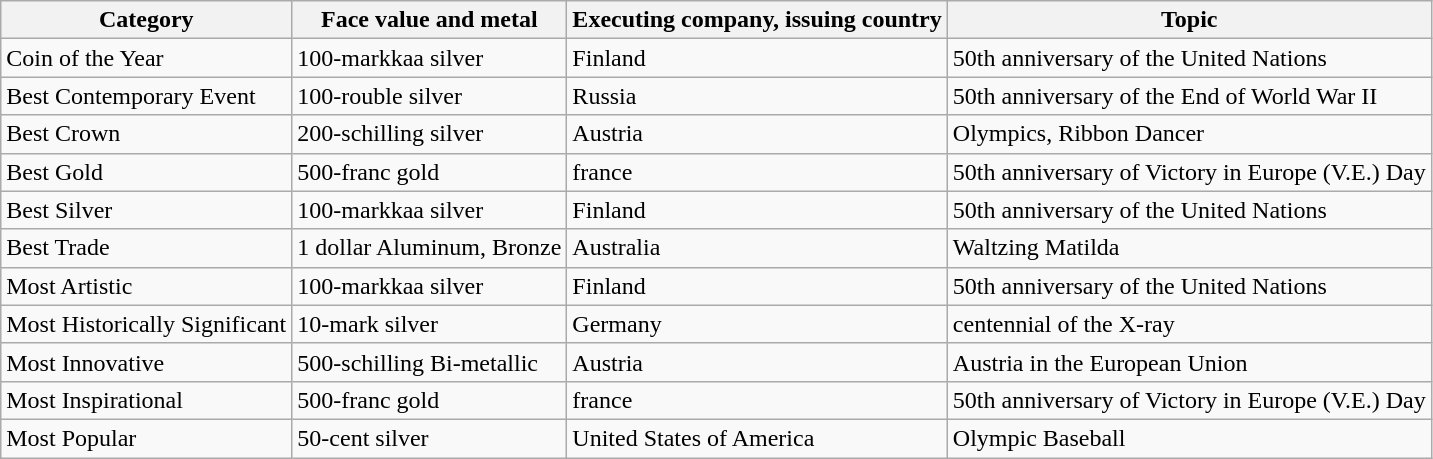<table class="wikitable plainrowheaders">
<tr>
<th>Category</th>
<th>Face value and metal</th>
<th>Executing company, issuing country</th>
<th>Topic</th>
</tr>
<tr>
<td>Coin of the Year</td>
<td>100-markkaa silver</td>
<td>Finland</td>
<td>50th anniversary of the United Nations</td>
</tr>
<tr>
<td>Best Contemporary Event</td>
<td>100-rouble silver</td>
<td>Russia</td>
<td>50th anniversary of the End of World War II</td>
</tr>
<tr>
<td>Best Crown</td>
<td>200-schilling silver</td>
<td>Austria</td>
<td>Olympics, Ribbon Dancer</td>
</tr>
<tr>
<td>Best Gold</td>
<td>500-franc gold</td>
<td>france</td>
<td>50th anniversary of Victory in Europe (V.E.) Day</td>
</tr>
<tr>
<td>Best Silver</td>
<td>100-markkaa silver</td>
<td>Finland</td>
<td>50th anniversary of the United Nations</td>
</tr>
<tr>
<td>Best Trade</td>
<td>1 dollar Aluminum, Bronze</td>
<td>Australia</td>
<td>Waltzing Matilda</td>
</tr>
<tr>
<td>Most Artistic</td>
<td>100-markkaa silver</td>
<td>Finland</td>
<td>50th anniversary of the United Nations</td>
</tr>
<tr>
<td>Most Historically Significant</td>
<td>10-mark silver</td>
<td>Germany</td>
<td>centennial of the X-ray</td>
</tr>
<tr>
<td>Most Innovative</td>
<td>500-schilling Bi-metallic</td>
<td>Austria</td>
<td>Austria in the European Union</td>
</tr>
<tr>
<td>Most Inspirational</td>
<td>500-franc gold</td>
<td>france</td>
<td>50th anniversary of Victory in Europe (V.E.) Day</td>
</tr>
<tr>
<td>Most Popular</td>
<td>50-cent silver</td>
<td>United States of America</td>
<td>Olympic Baseball</td>
</tr>
</table>
